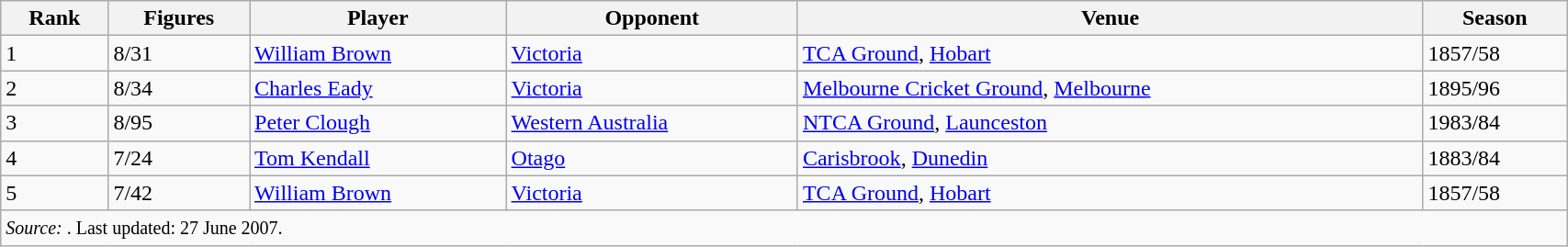<table class="wikitable" style="width:90%;">
<tr>
<th>Rank</th>
<th>Figures</th>
<th>Player</th>
<th>Opponent</th>
<th>Venue</th>
<th>Season</th>
</tr>
<tr>
<td>1</td>
<td>8/31</td>
<td><a href='#'>William Brown</a></td>
<td><a href='#'>Victoria</a></td>
<td><a href='#'>TCA Ground</a>, <a href='#'>Hobart</a></td>
<td>1857/58</td>
</tr>
<tr>
<td>2</td>
<td>8/34</td>
<td><a href='#'>Charles Eady</a></td>
<td><a href='#'>Victoria</a></td>
<td><a href='#'>Melbourne Cricket Ground</a>, <a href='#'>Melbourne</a></td>
<td>1895/96</td>
</tr>
<tr>
<td>3</td>
<td>8/95</td>
<td><a href='#'>Peter Clough</a></td>
<td><a href='#'>Western Australia</a></td>
<td><a href='#'>NTCA Ground</a>, <a href='#'>Launceston</a></td>
<td>1983/84</td>
</tr>
<tr>
<td>4</td>
<td>7/24</td>
<td><a href='#'>Tom Kendall</a></td>
<td><a href='#'>Otago</a></td>
<td><a href='#'>Carisbrook</a>, <a href='#'>Dunedin</a></td>
<td>1883/84</td>
</tr>
<tr>
<td>5</td>
<td>7/42</td>
<td><a href='#'>William Brown</a></td>
<td><a href='#'>Victoria</a></td>
<td><a href='#'>TCA Ground</a>, <a href='#'>Hobart</a></td>
<td>1857/58</td>
</tr>
<tr>
<td colspan=6><small><em>Source: </em>. Last updated: 27 June 2007.</small></td>
</tr>
</table>
